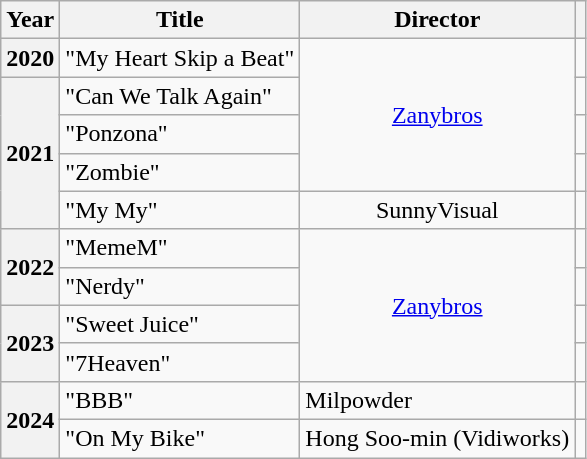<table class="wikitable plainrowheaders sortable">
<tr>
<th scope="col">Year</th>
<th scope="col">Title</th>
<th scope="col">Director</th>
<th scope="col" class="unsortable"></th>
</tr>
<tr>
<th scope="row">2020</th>
<td>"My Heart Skip a Beat"</td>
<td style="text-align:center" rowspan="4"><a href='#'>Zanybros</a></td>
<td style="text-align:center"></td>
</tr>
<tr>
<th scope="row" rowspan="4">2021</th>
<td>"Can We Talk Again"</td>
<td style="text-align:center"></td>
</tr>
<tr>
<td>"Ponzona"</td>
<td style="text-align:center"></td>
</tr>
<tr>
<td>"Zombie"</td>
<td style="text-align:center"></td>
</tr>
<tr>
<td>"My My"</td>
<td style="text-align:center">SunnyVisual</td>
<td style="text-align:center"></td>
</tr>
<tr>
<th scope="row" rowspan="2">2022</th>
<td>"MemeM"</td>
<td style="text-align:center" rowspan="4"><a href='#'>Zanybros</a></td>
<td style="text-align:center"></td>
</tr>
<tr>
<td>"Nerdy"</td>
<td style="text-align:center"></td>
</tr>
<tr>
<th scope="row" rowspan="2">2023</th>
<td>"Sweet Juice"</td>
<td style="text-align:center"></td>
</tr>
<tr>
<td>"7Heaven"</td>
<td style="text-align:center"></td>
</tr>
<tr>
<th scope="row" rowspan="2">2024</th>
<td>"BBB"</td>
<td scope="row">Milpowder</td>
<td style="text-align:center"></td>
</tr>
<tr>
<td>"On My Bike"</td>
<td scope="row">Hong Soo-min (Vidiworks)</td>
<td style="text-align:center"></td>
</tr>
</table>
